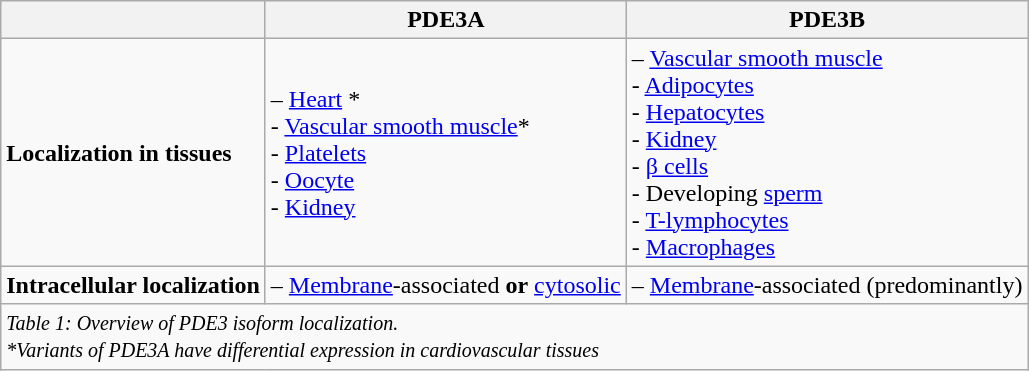<table class="wikitable">
<tr>
<th></th>
<th>PDE3A</th>
<th>PDE3B</th>
</tr>
<tr>
<td><strong>Localization in tissues</strong></td>
<td>– <a href='#'>Heart</a> *<br>- <a href='#'>Vascular smooth muscle</a>*<br>- <a href='#'>Platelets</a><br>- <a href='#'>Oocyte</a><br>- <a href='#'>Kidney</a></td>
<td>– <a href='#'>Vascular smooth muscle</a><br>- <a href='#'>Adipocytes</a><br>- <a href='#'>Hepatocytes</a><br>- <a href='#'>Kidney</a><br>- <a href='#'>β cells</a><br>- Developing <a href='#'>sperm</a><br>- <a href='#'>T-lymphocytes</a><br>- <a href='#'>Macrophages</a></td>
</tr>
<tr>
<td><strong>Intracellular localization</strong></td>
<td>– <a href='#'>Membrane</a>-associated <strong>or</strong> <a href='#'>cytosolic</a></td>
<td>– <a href='#'>Membrane</a>-associated (predominantly)</td>
</tr>
<tr>
<td align="left" colspan="3"><small><em>Table 1: Overview of PDE3 isoform localization.<br>*Variants of PDE3A have differential expression in cardiovascular tissues</em></small></td>
</tr>
</table>
